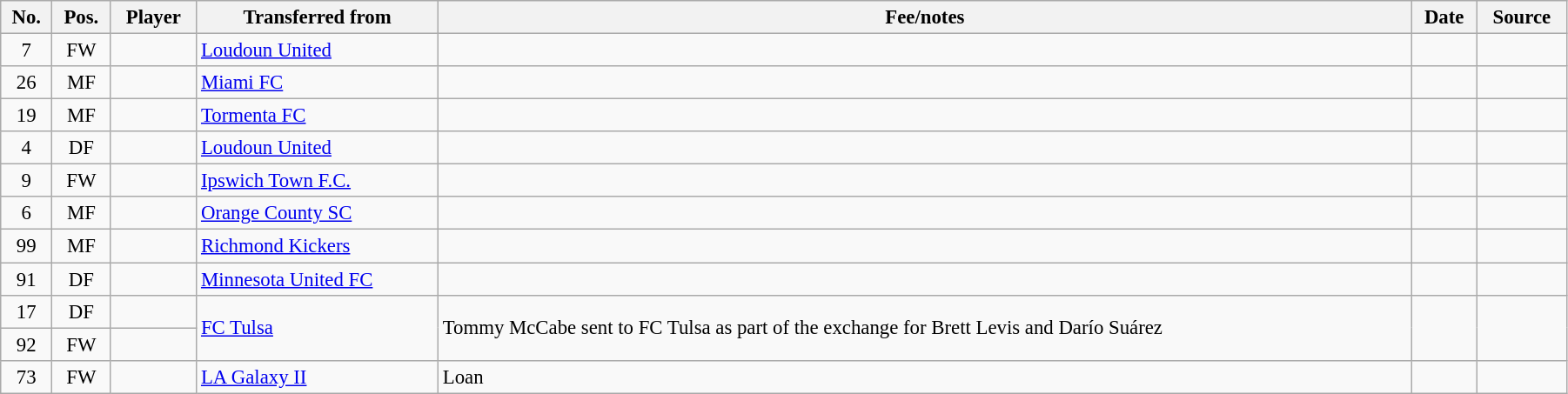<table class="wikitable sortable" style="width:95%; text-align:center; font-size:95%; text-align:left;">
<tr>
<th>No.</th>
<th><strong>Pos.</strong></th>
<th><strong>Player</strong></th>
<th><strong>Transferred from</strong></th>
<th><strong>Fee/notes</strong></th>
<th><strong>Date</strong></th>
<th>Source</th>
</tr>
<tr>
<td align=center>7</td>
<td align=center>FW</td>
<td></td>
<td> <a href='#'>Loudoun United</a></td>
<td></td>
<td></td>
<td></td>
</tr>
<tr>
<td align=center>26</td>
<td align=center>MF</td>
<td></td>
<td> <a href='#'>Miami FC</a></td>
<td></td>
<td></td>
<td></td>
</tr>
<tr>
<td align=center>19</td>
<td align=center>MF</td>
<td></td>
<td> <a href='#'>Tormenta FC</a></td>
<td></td>
<td></td>
<td></td>
</tr>
<tr>
<td align=center>4</td>
<td align=center>DF</td>
<td></td>
<td> <a href='#'>Loudoun United</a></td>
<td></td>
<td></td>
<td></td>
</tr>
<tr>
<td align=center>9</td>
<td align=center>FW</td>
<td></td>
<td> <a href='#'>Ipswich Town F.C.</a></td>
<td></td>
<td></td>
<td></td>
</tr>
<tr>
<td align=center>6</td>
<td align=center>MF</td>
<td></td>
<td> <a href='#'>Orange County SC</a></td>
<td></td>
<td></td>
<td></td>
</tr>
<tr>
<td align=center>99</td>
<td align=center>MF</td>
<td></td>
<td> <a href='#'>Richmond Kickers</a></td>
<td></td>
<td></td>
<td></td>
</tr>
<tr>
<td align=center>91</td>
<td align=center>DF</td>
<td></td>
<td> <a href='#'>Minnesota United FC</a></td>
<td></td>
<td></td>
<td></td>
</tr>
<tr>
<td align=center>17</td>
<td align=center>DF</td>
<td></td>
<td rowspan=2> <a href='#'>FC Tulsa</a></td>
<td rowspan=2>Tommy McCabe sent to FC Tulsa as part of the exchange for Brett Levis and Darío Suárez</td>
<td rowspan=2></td>
<td rowspan=2></td>
</tr>
<tr>
<td align=center>92</td>
<td align=center>FW</td>
<td></td>
</tr>
<tr>
<td align=center>73</td>
<td align=center>FW</td>
<td></td>
<td> <a href='#'>LA Galaxy II</a></td>
<td>Loan</td>
<td></td>
<td></td>
</tr>
</table>
